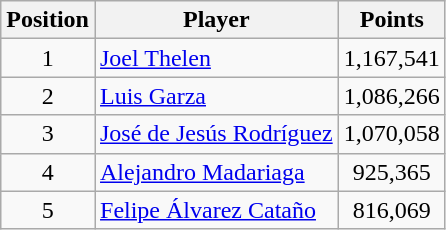<table class=wikitable>
<tr>
<th>Position</th>
<th>Player</th>
<th>Points</th>
</tr>
<tr>
<td align=center>1</td>
<td> <a href='#'>Joel Thelen</a></td>
<td align=center>1,167,541</td>
</tr>
<tr>
<td align=center>2</td>
<td> <a href='#'>Luis Garza</a></td>
<td align=center>1,086,266</td>
</tr>
<tr>
<td align=center>3</td>
<td> <a href='#'>José de Jesús Rodríguez</a></td>
<td align=center>1,070,058</td>
</tr>
<tr>
<td align=center>4</td>
<td> <a href='#'>Alejandro Madariaga</a></td>
<td align=center>925,365</td>
</tr>
<tr>
<td align=center>5</td>
<td> <a href='#'>Felipe Álvarez Cataño</a></td>
<td align=center>816,069</td>
</tr>
</table>
